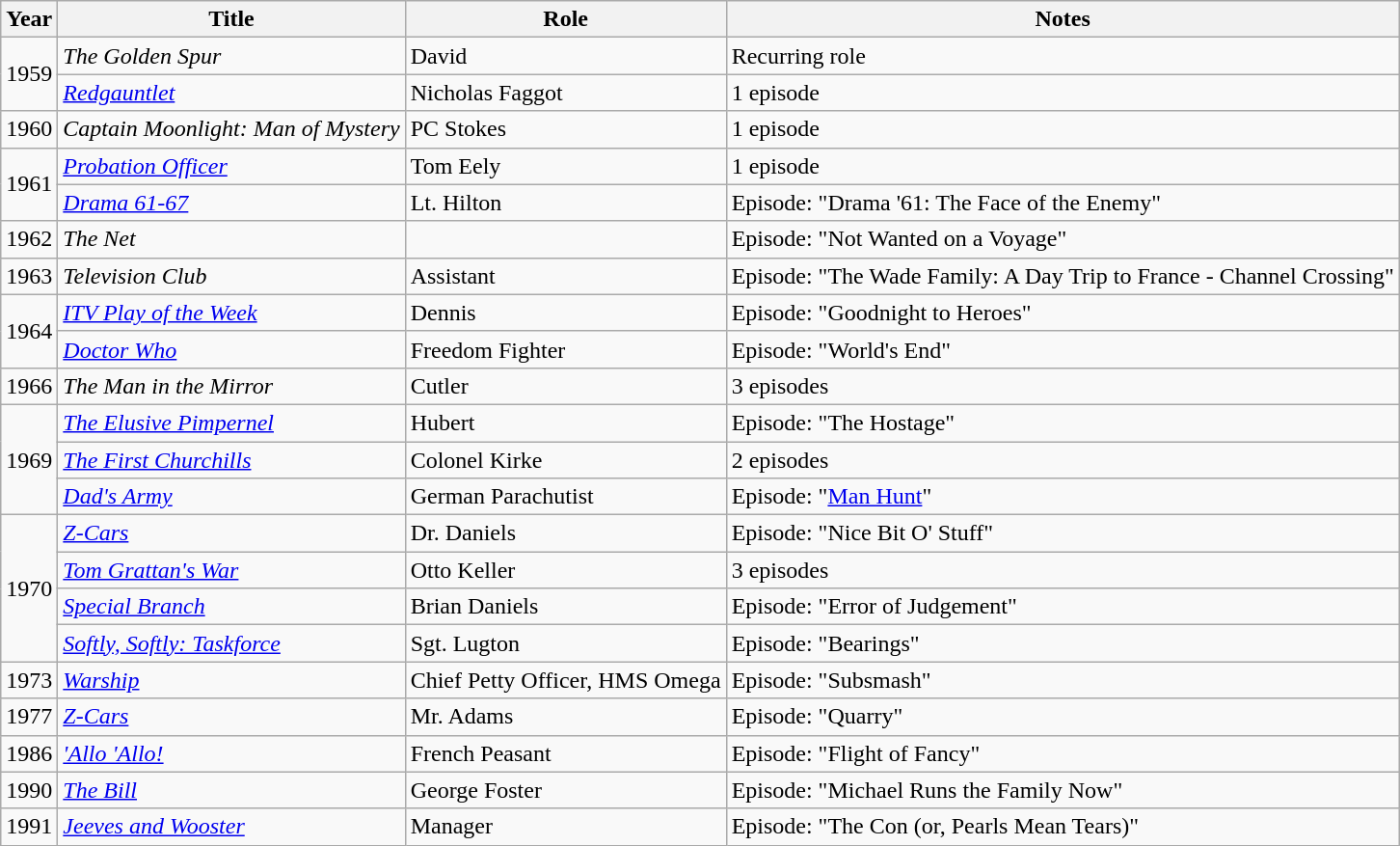<table class="wikitable">
<tr>
<th>Year</th>
<th>Title</th>
<th>Role</th>
<th>Notes</th>
</tr>
<tr>
<td rowspan="2">1959</td>
<td><em>The Golden Spur</em></td>
<td>David</td>
<td>Recurring role</td>
</tr>
<tr>
<td><em><a href='#'>Redgauntlet</a></em></td>
<td>Nicholas Faggot</td>
<td>1 episode</td>
</tr>
<tr>
<td>1960</td>
<td><em>Captain Moonlight: Man of Mystery</em></td>
<td>PC Stokes</td>
<td>1 episode</td>
</tr>
<tr>
<td rowspan="2">1961</td>
<td><em><a href='#'>Probation Officer</a></em></td>
<td>Tom Eely</td>
<td>1 episode</td>
</tr>
<tr>
<td><em><a href='#'>Drama 61-67</a></em></td>
<td>Lt. Hilton</td>
<td>Episode: "Drama '61: The Face of the Enemy"</td>
</tr>
<tr>
<td>1962</td>
<td><em>The Net</em></td>
<td></td>
<td>Episode: "Not Wanted on a Voyage"</td>
</tr>
<tr>
<td>1963</td>
<td><em>Television Club</em></td>
<td>Assistant</td>
<td>Episode: "The Wade Family: A Day Trip to France - Channel Crossing"</td>
</tr>
<tr>
<td rowspan="2">1964</td>
<td><em><a href='#'>ITV Play of the Week</a></em></td>
<td>Dennis</td>
<td>Episode: "Goodnight to Heroes"</td>
</tr>
<tr>
<td><em><a href='#'>Doctor Who</a></em></td>
<td>Freedom Fighter</td>
<td>Episode: "World's End"</td>
</tr>
<tr>
<td>1966</td>
<td><em>The Man in the Mirror</em></td>
<td>Cutler</td>
<td>3 episodes</td>
</tr>
<tr>
<td rowspan="3">1969</td>
<td><em><a href='#'>The Elusive Pimpernel</a></em></td>
<td>Hubert</td>
<td>Episode: "The Hostage"</td>
</tr>
<tr>
<td><em><a href='#'>The First Churchills</a></em></td>
<td>Colonel Kirke</td>
<td>2 episodes</td>
</tr>
<tr>
<td><em><a href='#'>Dad's Army</a></em></td>
<td>German Parachutist</td>
<td>Episode: "<a href='#'>Man Hunt</a>"</td>
</tr>
<tr>
<td rowspan="4">1970</td>
<td><em><a href='#'>Z-Cars</a></em></td>
<td>Dr. Daniels</td>
<td>Episode: "Nice Bit O' Stuff"</td>
</tr>
<tr>
<td><em><a href='#'>Tom Grattan's War</a></em></td>
<td>Otto Keller</td>
<td>3 episodes</td>
</tr>
<tr>
<td><em><a href='#'>Special Branch</a></em></td>
<td>Brian Daniels</td>
<td>Episode: "Error of Judgement"</td>
</tr>
<tr>
<td><em><a href='#'>Softly, Softly: Taskforce</a></em></td>
<td>Sgt. Lugton</td>
<td>Episode: "Bearings"</td>
</tr>
<tr>
<td>1973</td>
<td><em><a href='#'>Warship</a></em></td>
<td>Chief Petty Officer, HMS Omega</td>
<td>Episode: "Subsmash"</td>
</tr>
<tr>
<td>1977</td>
<td><em><a href='#'>Z-Cars</a></em></td>
<td>Mr. Adams</td>
<td>Episode: "Quarry"</td>
</tr>
<tr>
<td>1986</td>
<td><em><a href='#'>'Allo 'Allo!</a></em></td>
<td>French Peasant</td>
<td>Episode: "Flight of Fancy"</td>
</tr>
<tr>
<td>1990</td>
<td><em><a href='#'>The Bill</a></em></td>
<td>George Foster</td>
<td>Episode: "Michael Runs the Family Now"</td>
</tr>
<tr>
<td>1991</td>
<td><em><a href='#'>Jeeves and Wooster</a></em></td>
<td>Manager</td>
<td>Episode: "The Con (or, Pearls Mean Tears)"</td>
</tr>
</table>
